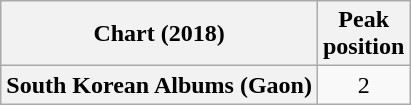<table class="wikitable sortable plainrowheaders" style="text-align:center">
<tr>
<th scope="col">Chart (2018)</th>
<th scope="col">Peak<br>position</th>
</tr>
<tr>
<th scope="row">South Korean Albums (Gaon)</th>
<td>2</td>
</tr>
</table>
